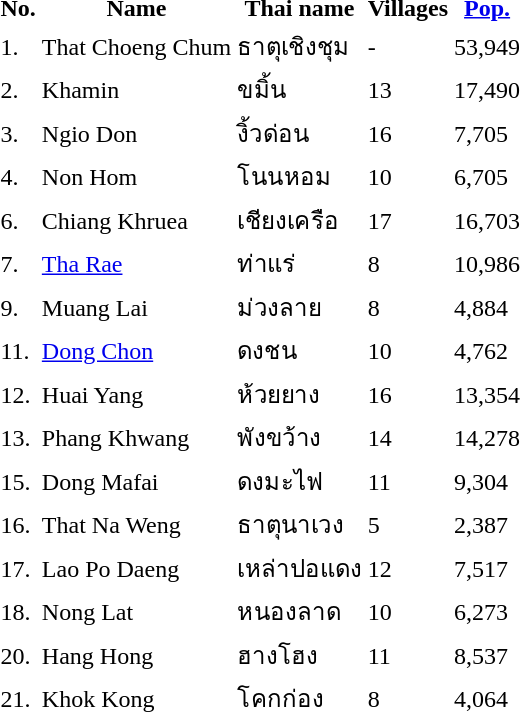<table>
<tr>
<th>No.</th>
<th>Name</th>
<th>Thai name</th>
<th>Villages</th>
<th><a href='#'>Pop.</a></th>
</tr>
<tr>
<td>1.</td>
<td>That Choeng Chum</td>
<td>ธาตุเชิงชุม</td>
<td>-</td>
<td>53,949</td>
<td></td>
</tr>
<tr>
<td>2.</td>
<td>Khamin</td>
<td>ขมิ้น</td>
<td>13</td>
<td>17,490</td>
<td></td>
</tr>
<tr>
<td>3.</td>
<td>Ngio Don</td>
<td>งิ้วด่อน</td>
<td>16</td>
<td>7,705</td>
<td></td>
</tr>
<tr>
<td>4.</td>
<td>Non Hom</td>
<td>โนนหอม</td>
<td>10</td>
<td>6,705</td>
<td></td>
</tr>
<tr>
<td>6.</td>
<td>Chiang Khruea</td>
<td>เชียงเครือ</td>
<td>17</td>
<td>16,703</td>
<td></td>
</tr>
<tr>
<td>7.</td>
<td><a href='#'>Tha Rae</a></td>
<td>ท่าแร่</td>
<td>8</td>
<td>10,986</td>
<td></td>
</tr>
<tr>
<td>9.</td>
<td>Muang Lai</td>
<td>ม่วงลาย</td>
<td>8</td>
<td>4,884</td>
<td></td>
</tr>
<tr>
<td>11.</td>
<td><a href='#'>Dong Chon</a></td>
<td>ดงชน</td>
<td>10</td>
<td>4,762</td>
<td></td>
</tr>
<tr>
<td>12.</td>
<td>Huai Yang</td>
<td>ห้วยยาง</td>
<td>16</td>
<td>13,354</td>
<td></td>
</tr>
<tr>
<td>13.</td>
<td>Phang Khwang</td>
<td>พังขว้าง</td>
<td>14</td>
<td>14,278</td>
<td></td>
</tr>
<tr>
<td>15.</td>
<td>Dong Mafai</td>
<td>ดงมะไฟ</td>
<td>11</td>
<td>9,304</td>
<td></td>
</tr>
<tr>
<td>16.</td>
<td>That Na Weng</td>
<td>ธาตุนาเวง</td>
<td>5</td>
<td>2,387</td>
<td></td>
</tr>
<tr>
<td>17.</td>
<td>Lao Po Daeng</td>
<td>เหล่าปอแดง</td>
<td>12</td>
<td>7,517</td>
<td></td>
</tr>
<tr>
<td>18.</td>
<td>Nong Lat</td>
<td>หนองลาด</td>
<td>10</td>
<td>6,273</td>
<td></td>
</tr>
<tr>
<td>20.</td>
<td>Hang Hong</td>
<td>ฮางโฮง</td>
<td>11</td>
<td>8,537</td>
<td></td>
</tr>
<tr>
<td>21.</td>
<td>Khok Kong</td>
<td>โคกก่อง</td>
<td>8</td>
<td>4,064</td>
<td></td>
</tr>
</table>
